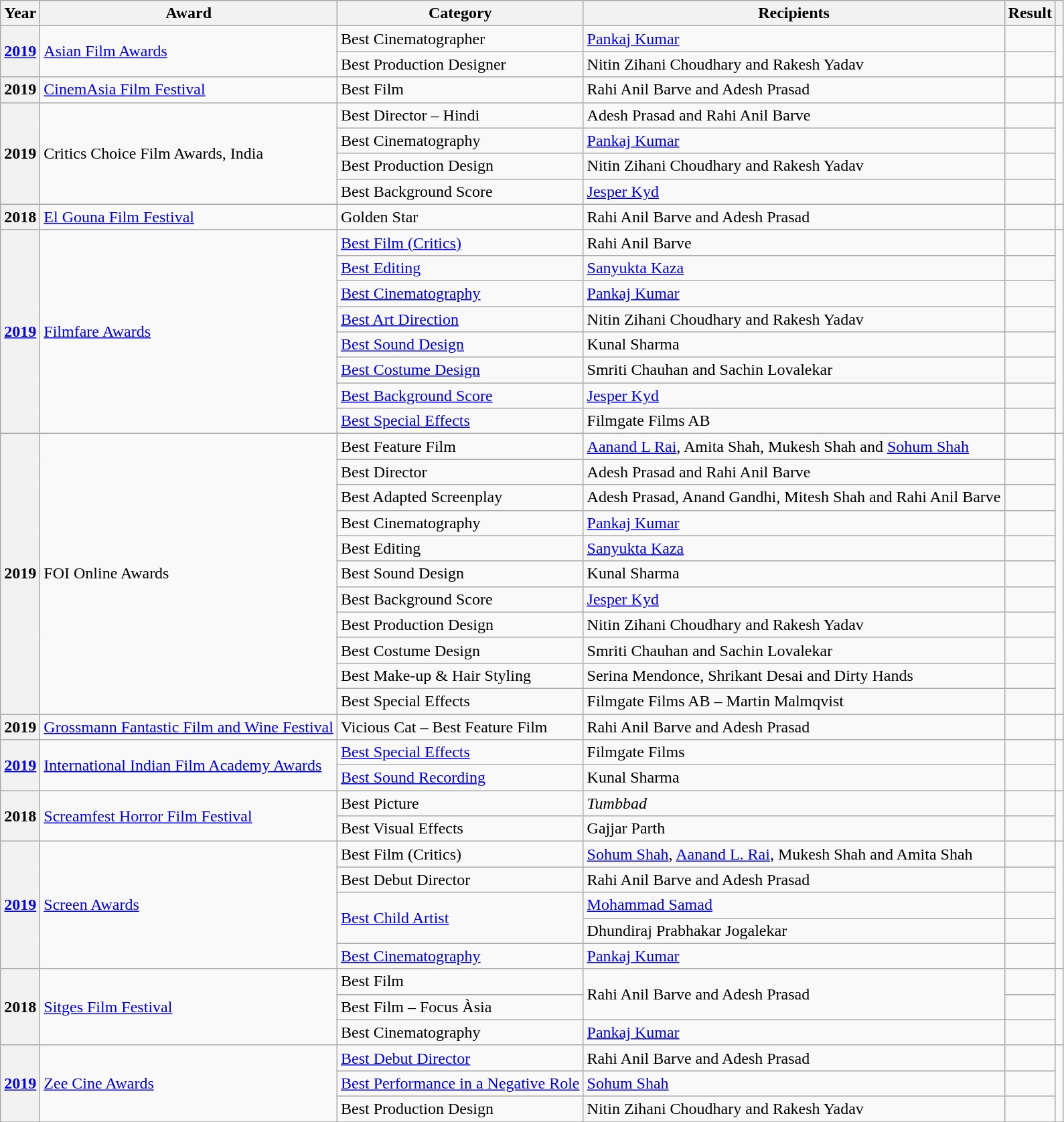<table class="wikitable plainrowheaders sortable">
<tr>
<th scope="col">Year</th>
<th scope="col">Award</th>
<th scope="col">Category</th>
<th scope="col">Recipients</th>
<th scope="col">Result</th>
<th scope="col" class="unsortable"></th>
</tr>
<tr>
<th scope="row" rowspan="2"><a href='#'>2019</a></th>
<td rowspan="2"><a href='#'>Asian Film Awards</a></td>
<td>Best Cinematographer</td>
<td><a href='#'>Pankaj Kumar</a></td>
<td></td>
<td rowspan="2"></td>
</tr>
<tr>
<td>Best Production Designer</td>
<td>Nitin Zihani Choudhary and Rakesh Yadav</td>
<td></td>
</tr>
<tr>
<th scope="row">2019</th>
<td><a href='#'>CinemAsia Film Festival</a></td>
<td>Best Film</td>
<td>Rahi Anil Barve and Adesh Prasad</td>
<td></td>
<td></td>
</tr>
<tr>
<th scope="row" rowspan="4">2019</th>
<td rowspan="4">Critics Choice Film Awards, India</td>
<td>Best Director – Hindi</td>
<td>Adesh Prasad and Rahi Anil Barve</td>
<td></td>
<td rowspan="4"></td>
</tr>
<tr>
<td>Best Cinematography</td>
<td><a href='#'>Pankaj Kumar</a></td>
<td></td>
</tr>
<tr>
<td>Best Production Design</td>
<td>Nitin Zihani Choudhary and Rakesh Yadav</td>
<td></td>
</tr>
<tr>
<td>Best Background Score</td>
<td><a href='#'>Jesper Kyd</a></td>
<td></td>
</tr>
<tr>
<th scope="row">2018</th>
<td><a href='#'>El Gouna Film Festival</a></td>
<td>Golden Star</td>
<td>Rahi Anil Barve and Adesh Prasad</td>
<td></td>
<td></td>
</tr>
<tr>
<th scope="row" rowspan="8"><a href='#'>2019</a></th>
<td rowspan="8"><a href='#'>Filmfare Awards</a></td>
<td><a href='#'>Best Film (Critics)</a></td>
<td>Rahi Anil Barve</td>
<td></td>
<td rowspan="8"></td>
</tr>
<tr>
<td><a href='#'>Best Editing</a></td>
<td><a href='#'>Sanyukta Kaza</a></td>
<td></td>
</tr>
<tr>
<td><a href='#'>Best Cinematography</a></td>
<td><a href='#'>Pankaj Kumar</a></td>
<td></td>
</tr>
<tr>
<td><a href='#'>Best Art Direction</a></td>
<td>Nitin Zihani Choudhary and Rakesh Yadav</td>
<td></td>
</tr>
<tr>
<td><a href='#'>Best Sound Design</a></td>
<td>Kunal Sharma</td>
<td></td>
</tr>
<tr>
<td><a href='#'>Best Costume Design</a></td>
<td>Smriti Chauhan and Sachin Lovalekar</td>
<td></td>
</tr>
<tr>
<td><a href='#'>Best Background Score</a></td>
<td><a href='#'>Jesper Kyd</a></td>
<td></td>
</tr>
<tr>
<td><a href='#'>Best Special Effects</a></td>
<td>Filmgate Films AB</td>
<td></td>
</tr>
<tr>
<th scope="row" rowspan="11">2019</th>
<td rowspan="11">FOI Online Awards</td>
<td>Best Feature Film</td>
<td><a href='#'>Aanand L Rai</a>, Amita Shah, Mukesh Shah and <a href='#'>Sohum Shah</a></td>
<td></td>
<td rowspan="11"></td>
</tr>
<tr>
<td>Best Director</td>
<td>Adesh Prasad and Rahi Anil Barve</td>
<td></td>
</tr>
<tr>
<td>Best Adapted Screenplay</td>
<td>Adesh Prasad, Anand Gandhi, Mitesh Shah and Rahi Anil Barve</td>
<td></td>
</tr>
<tr>
<td>Best Cinematography</td>
<td><a href='#'>Pankaj Kumar</a></td>
<td></td>
</tr>
<tr>
<td>Best Editing</td>
<td><a href='#'>Sanyukta Kaza</a></td>
<td></td>
</tr>
<tr>
<td>Best Sound Design</td>
<td>Kunal Sharma</td>
<td></td>
</tr>
<tr>
<td>Best Background Score</td>
<td><a href='#'>Jesper Kyd</a></td>
<td></td>
</tr>
<tr>
<td>Best Production Design</td>
<td>Nitin Zihani Choudhary and Rakesh Yadav</td>
<td></td>
</tr>
<tr>
<td>Best Costume Design</td>
<td>Smriti Chauhan and Sachin Lovalekar</td>
<td></td>
</tr>
<tr>
<td>Best Make-up & Hair Styling</td>
<td>Serina Mendonce, Shrikant Desai and Dirty Hands</td>
<td></td>
</tr>
<tr>
<td>Best Special Effects</td>
<td>Filmgate Films AB – Martin Malmqvist</td>
<td></td>
</tr>
<tr>
<th scope="row">2019</th>
<td><a href='#'>Grossmann Fantastic Film and Wine Festival</a></td>
<td>Vicious Cat – Best Feature Film</td>
<td>Rahi Anil Barve and Adesh Prasad</td>
<td></td>
<td></td>
</tr>
<tr>
<th scope="row" rowspan="2"><a href='#'>2019</a></th>
<td rowspan="2"><a href='#'>International Indian Film Academy Awards</a></td>
<td><a href='#'>Best Special Effects</a></td>
<td>Filmgate Films</td>
<td></td>
<td rowspan="2"></td>
</tr>
<tr>
<td><a href='#'>Best Sound Recording</a></td>
<td>Kunal Sharma</td>
<td></td>
</tr>
<tr>
<th scope="row" rowspan="2">2018</th>
<td rowspan="2"><a href='#'>Screamfest Horror Film Festival</a></td>
<td>Best Picture</td>
<td><em>Tumbbad</em></td>
<td></td>
<td rowspan="2"></td>
</tr>
<tr>
<td>Best Visual Effects</td>
<td>Gajjar Parth</td>
<td></td>
</tr>
<tr>
<th scope="row" rowspan="5"><a href='#'>2019</a></th>
<td rowspan="5"><a href='#'>Screen Awards</a></td>
<td>Best Film (Critics)</td>
<td><a href='#'>Sohum Shah</a>, <a href='#'>Aanand L. Rai</a>, Mukesh Shah and Amita Shah</td>
<td></td>
<td rowspan="5"></td>
</tr>
<tr>
<td>Best Debut Director</td>
<td>Rahi Anil Barve and Adesh Prasad</td>
<td></td>
</tr>
<tr>
<td rowspan="2"><a href='#'>Best Child Artist</a></td>
<td><a href='#'>Mohammad Samad</a></td>
<td></td>
</tr>
<tr>
<td>Dhundiraj Prabhakar Jogalekar</td>
<td></td>
</tr>
<tr>
<td><a href='#'>Best Cinematography</a></td>
<td><a href='#'>Pankaj Kumar</a></td>
<td></td>
</tr>
<tr>
<th scope="row" rowspan="3">2018</th>
<td rowspan="3"><a href='#'>Sitges Film Festival</a></td>
<td>Best Film</td>
<td rowspan="2">Rahi Anil Barve and Adesh Prasad</td>
<td></td>
<td rowspan="3"></td>
</tr>
<tr>
<td>Best Film – Focus Àsia</td>
<td></td>
</tr>
<tr>
<td>Best Cinematography</td>
<td><a href='#'>Pankaj Kumar</a></td>
<td></td>
</tr>
<tr>
<th scope="row" rowspan="3"><a href='#'>2019</a></th>
<td rowspan="3"><a href='#'>Zee Cine Awards</a></td>
<td><a href='#'>Best Debut Director</a></td>
<td>Rahi Anil Barve and Adesh Prasad</td>
<td></td>
<td rowspan="3"></td>
</tr>
<tr>
<td><a href='#'>Best Performance in a Negative Role</a></td>
<td><a href='#'>Sohum Shah</a></td>
<td></td>
</tr>
<tr>
<td>Best Production Design</td>
<td>Nitin Zihani Choudhary and Rakesh Yadav</td>
<td></td>
</tr>
<tr>
</tr>
</table>
